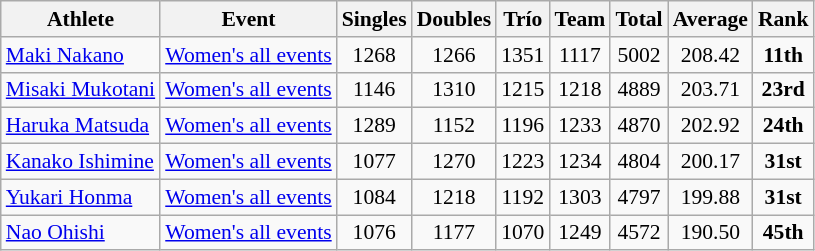<table class="wikitable" border="1" style="font-size:90%">
<tr>
<th>Athlete</th>
<th>Event</th>
<th>Singles</th>
<th>Doubles</th>
<th>Trío</th>
<th>Team</th>
<th>Total</th>
<th>Average</th>
<th>Rank</th>
</tr>
<tr>
<td><a href='#'>Maki Nakano</a></td>
<td><a href='#'>Women's all events</a></td>
<td align=center>1268</td>
<td align=center>1266</td>
<td align=center>1351</td>
<td align=center>1117</td>
<td align=center>5002</td>
<td align=center>208.42</td>
<td align=center><strong>11th</strong></td>
</tr>
<tr>
<td><a href='#'>Misaki Mukotani</a></td>
<td><a href='#'>Women's all events</a></td>
<td align=center>1146</td>
<td align=center>1310</td>
<td align=center>1215</td>
<td align=center>1218</td>
<td align=center>4889</td>
<td align=center>203.71</td>
<td align=center><strong>23rd</strong></td>
</tr>
<tr>
<td><a href='#'>Haruka Matsuda</a></td>
<td><a href='#'>Women's all events</a></td>
<td align=center>1289</td>
<td align=center>1152</td>
<td align=center>1196</td>
<td align=center>1233</td>
<td align=center>4870</td>
<td align=center>202.92</td>
<td align=center><strong>24th</strong></td>
</tr>
<tr>
<td><a href='#'>Kanako Ishimine</a></td>
<td><a href='#'>Women's all events</a></td>
<td align=center>1077</td>
<td align=center>1270</td>
<td align=center>1223</td>
<td align=center>1234</td>
<td align=center>4804</td>
<td align=center>200.17</td>
<td align=center><strong>31st</strong></td>
</tr>
<tr>
<td><a href='#'>Yukari Honma</a></td>
<td><a href='#'>Women's all events</a></td>
<td align=center>1084</td>
<td align=center>1218</td>
<td align=center>1192</td>
<td align=center>1303</td>
<td align=center>4797</td>
<td align=center>199.88</td>
<td align=center><strong>31st</strong></td>
</tr>
<tr>
<td><a href='#'>Nao Ohishi</a></td>
<td><a href='#'>Women's all events</a></td>
<td align=center>1076</td>
<td align=center>1177</td>
<td align=center>1070</td>
<td align=center>1249</td>
<td align=center>4572</td>
<td align=center>190.50</td>
<td align=center><strong>45th</strong></td>
</tr>
</table>
